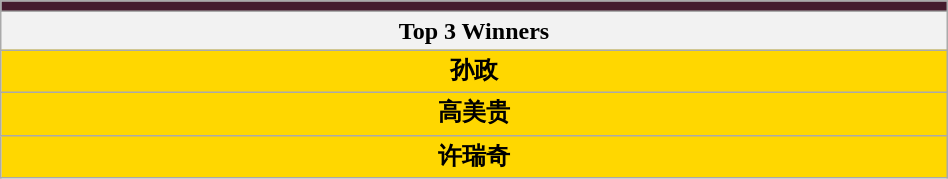<table class="wikitable" style="width:50%">
<tr bgcolor="#bebebe">
<td colspan="3" data-sort-value="ω" style="background-color:#451c2e; font-weight:bold; text-align:center;"></td>
</tr>
<tr>
<th width="4%">Top 3 Winners</th>
</tr>
<tr>
<td bgcolor="#FFD700" align="center"><strong> 孙政</strong></td>
</tr>
<tr>
<td bgcolor="#FFD700" align="center"><strong> 高美贵</strong></td>
</tr>
<tr>
<td bgcolor="#FFD700" align="center"><strong> 许瑞奇</strong></td>
</tr>
</table>
